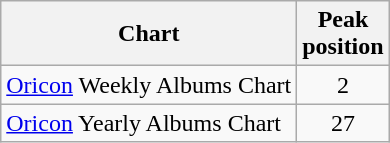<table class="wikitable">
<tr>
<th>Chart</th>
<th>Peak<br>position</th>
</tr>
<tr>
<td><a href='#'>Oricon</a> Weekly Albums Chart</td>
<td align="center">2</td>
</tr>
<tr>
<td><a href='#'>Oricon</a> Yearly Albums Chart</td>
<td align="center">27</td>
</tr>
</table>
